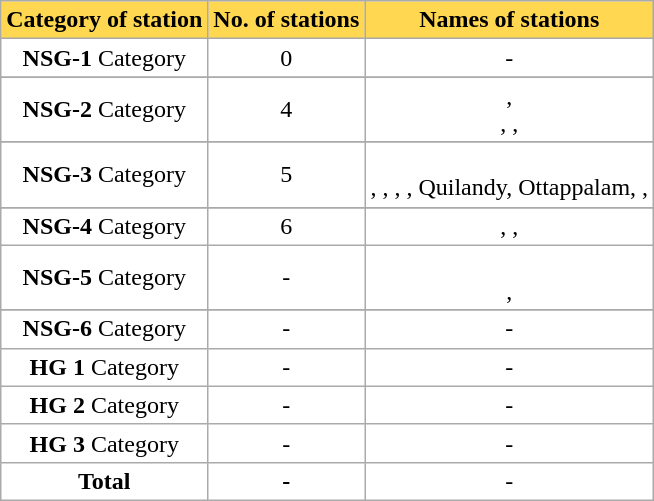<table class="wikitable sortable" style="background:#fff;">
<tr>
<th style="background:#ffd750;" !>Category of station</th>
<th style="background:#ffd750;" !>No. of stations</th>
<th style="background:#ffd750;" !>Names of stations</th>
</tr>
<tr>
<td style="text-align:center;"><strong>NSG-1</strong> Category</td>
<td style="text-align:center;">0</td>
<td style="text-align:center;">-</td>
</tr>
<tr>
</tr>
<tr>
<td style="text-align:center;"><strong>NSG-2</strong> Category</td>
<td style="text-align:center;">4</td>
<td style="text-align:center;">,<br>,
,
</td>
</tr>
<tr>
</tr>
<tr>
<td style="text-align:center;"><strong>NSG-3</strong> Category</td>
<td style="text-align:center;">5</td>
<td style="text-align:center;"><br>, 
, ,
, Quilandy, Ottappalam, ,  </td>
</tr>
<tr>
</tr>
<tr>
<td style="text-align:center;"><strong>NSG-4</strong> Category</td>
<td style="text-align:center;">6</td>
<td style="text-align:center;">, ,<br></td>
</tr>
<tr>
<td style="text-align:center;"><strong>NSG-5</strong> Category</td>
<td style="text-align:center;">-</td>
<td style="text-align:center;"><br>,</td>
</tr>
<tr>
</tr>
<tr>
<td style="text-align:center;"><strong>NSG-6</strong> Category</td>
<td style="text-align:center;">-</td>
<td style="text-align:center;">-</td>
</tr>
<tr>
<td style="text-align:center;"><strong>HG 1</strong> Category</td>
<td style="text-align:center;">-</td>
<td style="text-align:center;">-</td>
</tr>
<tr>
<td style="text-align:center;"><strong>HG 2</strong> Category</td>
<td style="text-align:center;">-</td>
<td style="text-align:center;">-</td>
</tr>
<tr>
<td style="text-align:center;"><strong>HG 3</strong> Category</td>
<td style="text-align:center;">-</td>
<td style="text-align:center;">-</td>
</tr>
<tr>
<td style="text-align:center;"><strong>Total</strong></td>
<td style="text-align:center;"><strong>-</strong></td>
<td style="text-align:center;">-</td>
</tr>
</table>
